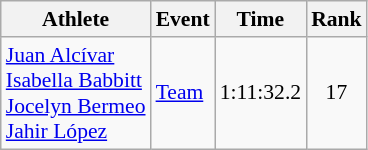<table class="wikitable" style="text-align:center; font-size:90%">
<tr>
<th>Athlete</th>
<th>Event</th>
<th>Time</th>
<th>Rank</th>
</tr>
<tr>
<td align=left><a href='#'>Juan Alcívar</a><br><a href='#'>Isabella Babbitt</a><br><a href='#'>Jocelyn Bermeo</a><br><a href='#'>Jahir López</a></td>
<td align=left><a href='#'>Team</a></td>
<td>1:11:32.2</td>
<td>17</td>
</tr>
</table>
